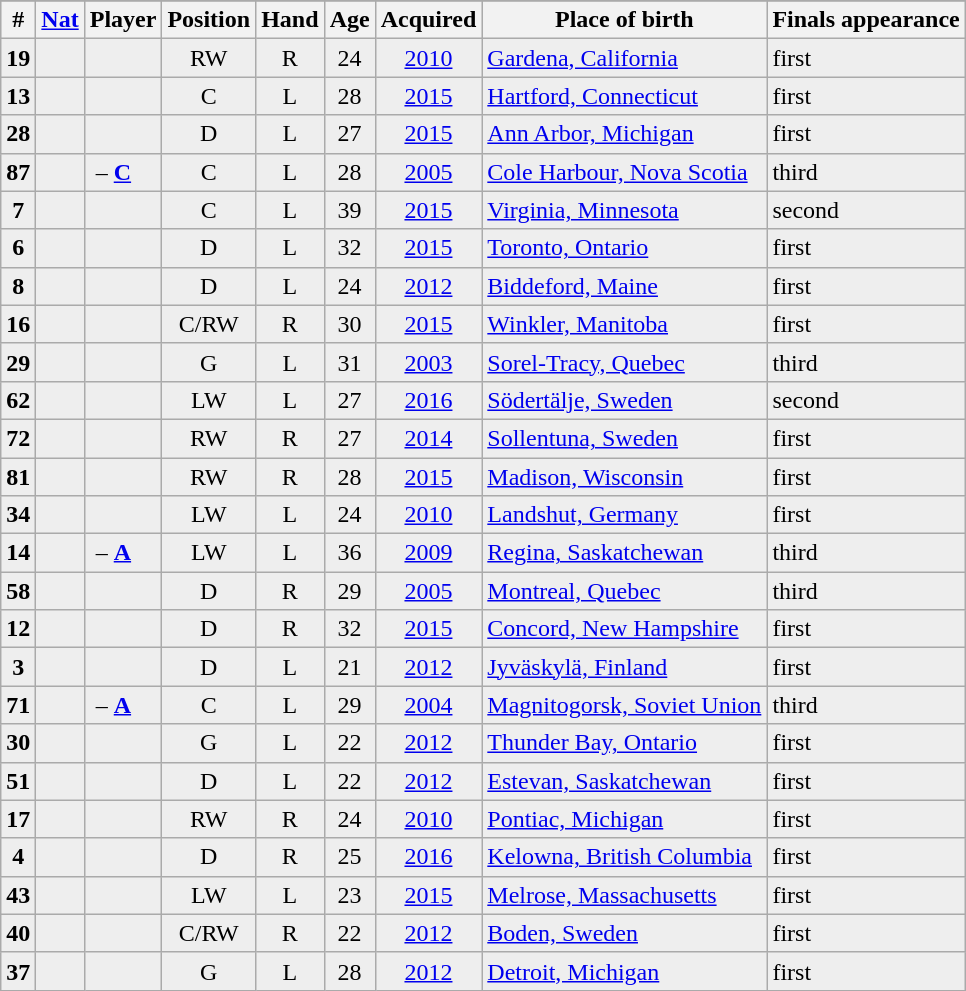<table class="sortable wikitable">
<tr style="text-align:center;">
</tr>
<tr style="background:#dddddd;">
<th>#</th>
<th><a href='#'>Nat</a></th>
<th>Player</th>
<th>Position</th>
<th>Hand</th>
<th>Age</th>
<th>Acquired</th>
<th class="unsortable">Place of birth</th>
<th class="unsortable">Finals appearance</th>
</tr>
<tr style="background:#eeeeee; text-align:center">
<td><strong>19</strong></td>
<td></td>
<td align="left"></td>
<td>RW</td>
<td>R</td>
<td>24</td>
<td><a href='#'>2010</a></td>
<td align="left"><a href='#'>Gardena, California</a></td>
<td align="left">first</td>
</tr>
<tr style="background:#eeeeee; text-align:center">
<td><strong>13</strong></td>
<td></td>
<td align="left"></td>
<td>C</td>
<td>L</td>
<td>28</td>
<td><a href='#'>2015</a></td>
<td align="left"><a href='#'>Hartford, Connecticut</a></td>
<td align="left">first</td>
</tr>
<tr style="background:#eeeeee; text-align:center">
<td><strong>28</strong></td>
<td></td>
<td align="left"></td>
<td>D</td>
<td>L</td>
<td>27</td>
<td><a href='#'>2015</a></td>
<td align="left"><a href='#'>Ann Arbor, Michigan</a></td>
<td align="left">first</td>
</tr>
<tr style="background:#eeeeee; text-align:center">
<td><strong>87</strong></td>
<td></td>
<td align="left"> – <strong><a href='#'>C</a></strong></td>
<td>C</td>
<td>L</td>
<td>28</td>
<td><a href='#'>2005</a></td>
<td align="left"><a href='#'>Cole Harbour, Nova Scotia</a></td>
<td align="left">third </td>
</tr>
<tr style="background:#eeeeee; text-align:center">
<td><strong>7</strong></td>
<td></td>
<td align="left"></td>
<td>C</td>
<td>L</td>
<td>39</td>
<td><a href='#'>2015</a></td>
<td align="left"><a href='#'>Virginia, Minnesota</a></td>
<td align="left">second </td>
</tr>
<tr style="background:#eeeeee; text-align:center">
<td><strong>6</strong></td>
<td></td>
<td align="left"></td>
<td>D</td>
<td>L</td>
<td>32</td>
<td><a href='#'>2015</a></td>
<td align="left"><a href='#'>Toronto, Ontario</a></td>
<td align="left">first</td>
</tr>
<tr style="background:#eeeeee; text-align:center">
<td><strong>8</strong></td>
<td></td>
<td align="left"></td>
<td>D</td>
<td>L</td>
<td>24</td>
<td><a href='#'>2012</a></td>
<td align="left"><a href='#'>Biddeford, Maine</a></td>
<td align="left">first</td>
</tr>
<tr style="background:#eeeeee; text-align:center">
<td><strong>16</strong></td>
<td></td>
<td align="left"></td>
<td>C/RW</td>
<td>R</td>
<td>30</td>
<td><a href='#'>2015</a></td>
<td align="left"><a href='#'>Winkler, Manitoba</a></td>
<td align="left">first</td>
</tr>
<tr style="background:#eeeeee; text-align:center">
<td><strong>29</strong></td>
<td></td>
<td align="left"></td>
<td>G</td>
<td>L</td>
<td>31</td>
<td><a href='#'>2003</a></td>
<td align="left"><a href='#'>Sorel-Tracy, Quebec</a></td>
<td align="left">third </td>
</tr>
<tr style="background:#eeeeee; text-align:center">
<td><strong>62</strong></td>
<td></td>
<td align="left"></td>
<td>LW</td>
<td>L</td>
<td>27</td>
<td><a href='#'>2016</a></td>
<td align="left"><a href='#'>Södertälje, Sweden</a></td>
<td align="left">second </td>
</tr>
<tr style="background:#eeeeee; text-align:center">
<td><strong>72</strong></td>
<td></td>
<td align="left"></td>
<td>RW</td>
<td>R</td>
<td>27</td>
<td><a href='#'>2014</a></td>
<td align="left"><a href='#'>Sollentuna, Sweden</a></td>
<td align="left">first</td>
</tr>
<tr style="background:#eeeeee; text-align:center">
<td><strong>81</strong></td>
<td></td>
<td align="left"></td>
<td>RW</td>
<td>R</td>
<td>28</td>
<td><a href='#'>2015</a></td>
<td align="left"><a href='#'>Madison, Wisconsin</a></td>
<td align="left">first</td>
</tr>
<tr style="background:#eeeeee; text-align:center">
<td><strong>34</strong></td>
<td></td>
<td align="left"></td>
<td>LW</td>
<td>L</td>
<td>24</td>
<td><a href='#'>2010</a></td>
<td align="left"><a href='#'>Landshut, Germany</a></td>
<td align="left">first</td>
</tr>
<tr style="background:#eeeeee; text-align:center">
<td><strong>14</strong></td>
<td></td>
<td align="left"> – <strong><a href='#'>A</a></strong></td>
<td>LW</td>
<td>L</td>
<td>36</td>
<td><a href='#'>2009</a></td>
<td align="left"><a href='#'>Regina, Saskatchewan</a></td>
<td align="left">third </td>
</tr>
<tr style="background:#eeeeee; text-align:center">
<td><strong>58</strong></td>
<td></td>
<td align="left"></td>
<td>D</td>
<td>R</td>
<td>29</td>
<td><a href='#'>2005</a></td>
<td align="left"><a href='#'>Montreal, Quebec</a></td>
<td align="left">third </td>
</tr>
<tr style="background:#eeeeee; text-align:center">
<td><strong>12</strong></td>
<td></td>
<td align="left"></td>
<td>D</td>
<td>R</td>
<td>32</td>
<td><a href='#'>2015</a></td>
<td align="left"><a href='#'>Concord, New Hampshire</a></td>
<td align="left">first</td>
</tr>
<tr style="background:#eeeeee; text-align:center">
<td><strong>3</strong></td>
<td></td>
<td align="left"></td>
<td>D</td>
<td>L</td>
<td>21</td>
<td><a href='#'>2012</a></td>
<td align="left"><a href='#'>Jyväskylä, Finland</a></td>
<td align="left">first</td>
</tr>
<tr style="background:#eeeeee; text-align:center">
<td><strong>71</strong></td>
<td></td>
<td align="left"> – <strong><a href='#'>A</a></strong></td>
<td>C</td>
<td>L</td>
<td>29</td>
<td><a href='#'>2004</a></td>
<td align="left"><a href='#'>Magnitogorsk, Soviet Union</a></td>
<td align="left">third </td>
</tr>
<tr style="background:#eeeeee; text-align:center">
<td><strong>30</strong></td>
<td></td>
<td align="left"></td>
<td>G</td>
<td>L</td>
<td>22</td>
<td><a href='#'>2012</a></td>
<td align="left"><a href='#'>Thunder Bay, Ontario</a></td>
<td align="left">first</td>
</tr>
<tr style="background:#eeeeee; text-align:center">
<td><strong>51</strong></td>
<td></td>
<td align="left"></td>
<td>D</td>
<td>L</td>
<td>22</td>
<td><a href='#'>2012</a></td>
<td align="left"><a href='#'>Estevan, Saskatchewan</a></td>
<td align="left">first</td>
</tr>
<tr style="background:#eeeeee; text-align:center">
<td><strong>17</strong></td>
<td></td>
<td align="left"></td>
<td>RW</td>
<td>R</td>
<td>24</td>
<td><a href='#'>2010</a></td>
<td align="left"><a href='#'>Pontiac, Michigan</a></td>
<td align="left">first</td>
</tr>
<tr style="background:#eeeeee; text-align:center">
<td><strong>4</strong></td>
<td></td>
<td align="left"></td>
<td>D</td>
<td>R</td>
<td>25</td>
<td><a href='#'>2016</a></td>
<td align="left"><a href='#'>Kelowna, British Columbia</a></td>
<td align="left">first</td>
</tr>
<tr style="background:#eeeeee; text-align:center">
<td><strong>43</strong></td>
<td></td>
<td align="left"></td>
<td>LW</td>
<td>L</td>
<td>23</td>
<td><a href='#'>2015</a></td>
<td align="left"><a href='#'>Melrose, Massachusetts</a></td>
<td align="left">first</td>
</tr>
<tr style="background:#eeeeee; text-align:center">
<td><strong>40</strong></td>
<td></td>
<td align="left"></td>
<td>C/RW</td>
<td>R</td>
<td>22</td>
<td><a href='#'>2012</a></td>
<td align="left"><a href='#'>Boden, Sweden</a></td>
<td align="left">first</td>
</tr>
<tr style="background:#eeeeee; text-align:center">
<td><strong>37</strong></td>
<td></td>
<td align="left"></td>
<td>G</td>
<td>L</td>
<td>28</td>
<td><a href='#'>2012</a></td>
<td align="left"><a href='#'>Detroit, Michigan</a></td>
<td align="left">first</td>
</tr>
</table>
